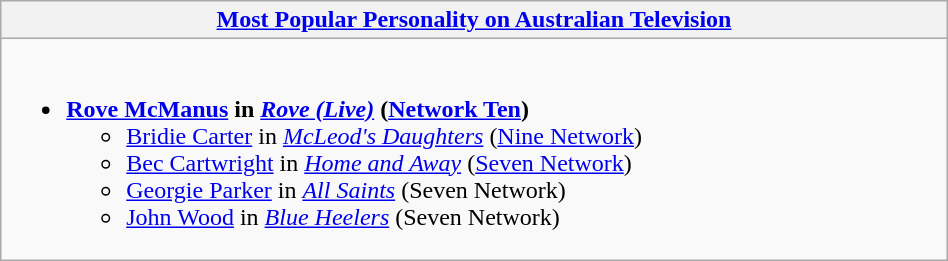<table class=wikitable width="50%">
<tr>
<th width="25%"><a href='#'>Most Popular Personality on Australian Television</a></th>
</tr>
<tr>
<td valign="top"><br><ul><li><strong><a href='#'>Rove McManus</a> in <em><a href='#'>Rove (Live)</a></em> (<a href='#'>Network Ten</a>)</strong><ul><li><a href='#'>Bridie Carter</a> in <em><a href='#'>McLeod's Daughters</a></em> (<a href='#'>Nine Network</a>)</li><li><a href='#'>Bec Cartwright</a> in <em><a href='#'>Home and Away</a></em> (<a href='#'>Seven Network</a>)</li><li><a href='#'>Georgie Parker</a> in <em><a href='#'>All Saints</a></em> (Seven Network)</li><li><a href='#'>John Wood</a> in <em><a href='#'>Blue Heelers</a></em> (Seven Network)</li></ul></li></ul></td>
</tr>
</table>
